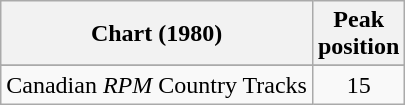<table class="wikitable sortable">
<tr>
<th align="left">Chart (1980)</th>
<th align="center">Peak<br>position</th>
</tr>
<tr>
</tr>
<tr>
<td align="left">Canadian <em>RPM</em> Country Tracks</td>
<td align="center">15</td>
</tr>
</table>
